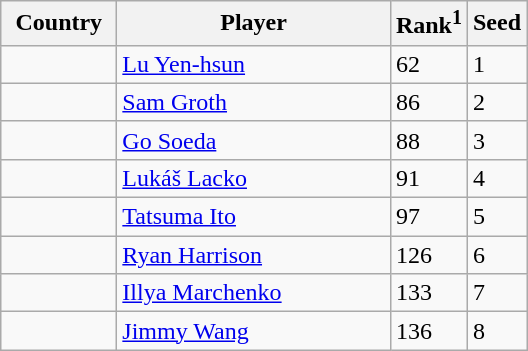<table class="sortable wikitable">
<tr>
<th width="70">Country</th>
<th width="175">Player</th>
<th>Rank<sup>1</sup></th>
<th>Seed</th>
</tr>
<tr>
<td></td>
<td><a href='#'>Lu Yen-hsun</a></td>
<td>62</td>
<td>1</td>
</tr>
<tr>
<td></td>
<td><a href='#'>Sam Groth</a></td>
<td>86</td>
<td>2</td>
</tr>
<tr>
<td></td>
<td><a href='#'>Go Soeda</a></td>
<td>88</td>
<td>3</td>
</tr>
<tr>
<td></td>
<td><a href='#'>Lukáš Lacko</a></td>
<td>91</td>
<td>4</td>
</tr>
<tr>
<td></td>
<td><a href='#'>Tatsuma Ito</a></td>
<td>97</td>
<td>5</td>
</tr>
<tr>
<td></td>
<td><a href='#'>Ryan Harrison</a></td>
<td>126</td>
<td>6</td>
</tr>
<tr>
<td></td>
<td><a href='#'>Illya Marchenko</a></td>
<td>133</td>
<td>7</td>
</tr>
<tr>
<td></td>
<td><a href='#'>Jimmy Wang</a></td>
<td>136</td>
<td>8</td>
</tr>
</table>
